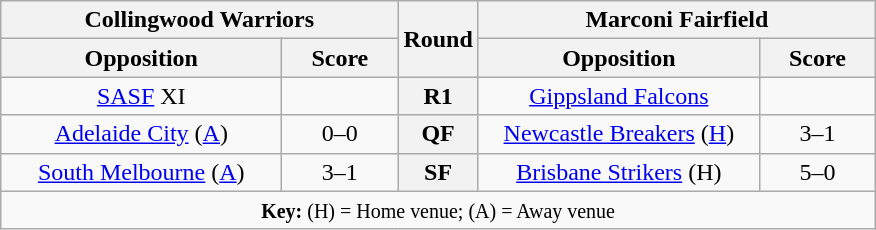<table class="wikitable plainrowheaders" style="text-align:center;margin:0">
<tr>
<th colspan="2">Collingwood Warriors</th>
<th rowspan="2" style="width:25px">Round</th>
<th colspan="2">Marconi Fairfield</th>
</tr>
<tr>
<th scope="col" style="width:180px">Opposition</th>
<th scope="col" style="width:70px">Score</th>
<th scope="col" style="width:180px">Opposition</th>
<th scope="col" style="width:70px">Score</th>
</tr>
<tr>
<td><a href='#'>SASF</a> XI</td>
<td></td>
<th scope=row style="text-align:center">R1</th>
<td><a href='#'>Gippsland Falcons</a></td>
<td></td>
</tr>
<tr>
<td><a href='#'>Adelaide City</a> (<a href='#'>A</a>)</td>
<td>0–0 <br></td>
<th scope=row style="text-align:center">QF</th>
<td><a href='#'>Newcastle Breakers</a> (<a href='#'>H</a>)</td>
<td>3–1</td>
</tr>
<tr>
<td><a href='#'>South Melbourne</a> (<a href='#'>A</a>)</td>
<td>3–1</td>
<th scope=row style="text-align:center">SF</th>
<td><a href='#'>Brisbane Strikers</a> (H)</td>
<td>5–0</td>
</tr>
<tr>
<td colspan="5"><small><strong>Key:</strong> (H) = Home venue; (A) = Away venue</small></td>
</tr>
</table>
